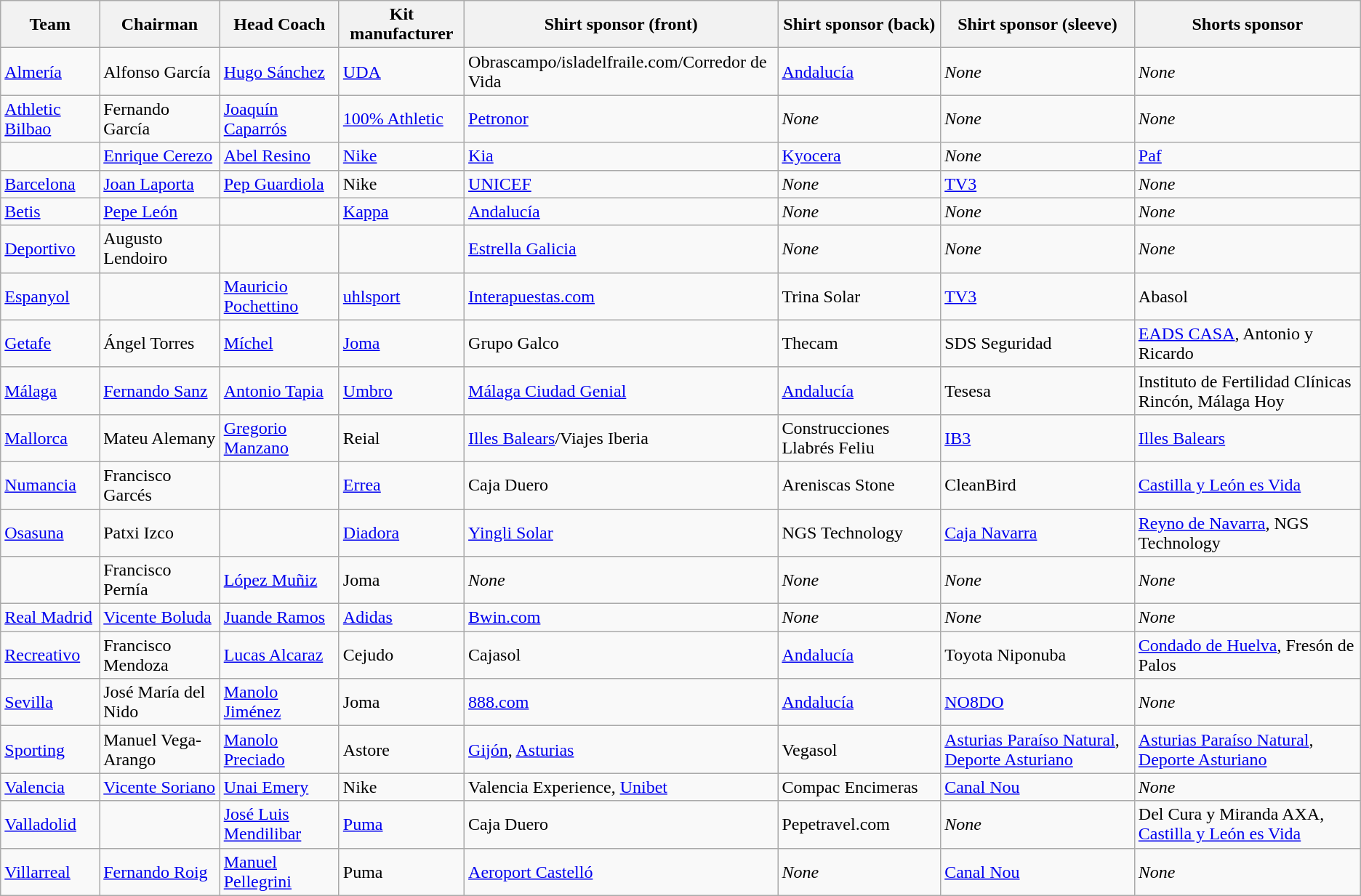<table class="wikitable sortable">
<tr>
<th>Team</th>
<th>Chairman</th>
<th>Head Coach</th>
<th>Kit manufacturer</th>
<th>Shirt sponsor (front)</th>
<th>Shirt sponsor (back)</th>
<th>Shirt sponsor (sleeve)</th>
<th>Shorts sponsor</th>
</tr>
<tr>
<td><a href='#'>Almería</a></td>
<td>Alfonso García</td>
<td> <a href='#'>Hugo Sánchez</a></td>
<td><a href='#'>UDA</a></td>
<td>Obrascampo/isladelfraile.com/Corredor de Vida</td>
<td><a href='#'>Andalucía</a></td>
<td><em>None</em></td>
<td><em>None</em></td>
</tr>
<tr>
<td><a href='#'>Athletic Bilbao</a></td>
<td>Fernando García</td>
<td> <a href='#'>Joaquín Caparrós</a></td>
<td><a href='#'>100% Athletic</a></td>
<td><a href='#'>Petronor</a></td>
<td><em>None</em></td>
<td><em>None</em></td>
<td><em>None</em></td>
</tr>
<tr>
<td></td>
<td><a href='#'>Enrique Cerezo</a></td>
<td> <a href='#'>Abel Resino</a></td>
<td><a href='#'>Nike</a></td>
<td><a href='#'>Kia</a></td>
<td><a href='#'>Kyocera</a></td>
<td><em>None</em></td>
<td><a href='#'>Paf</a></td>
</tr>
<tr>
<td><a href='#'>Barcelona</a></td>
<td><a href='#'>Joan Laporta</a></td>
<td> <a href='#'>Pep Guardiola</a></td>
<td>Nike</td>
<td><a href='#'>UNICEF</a></td>
<td><em>None</em></td>
<td><a href='#'>TV3</a></td>
<td><em>None</em></td>
</tr>
<tr>
<td><a href='#'>Betis</a></td>
<td><a href='#'>Pepe León</a></td>
<td></td>
<td><a href='#'>Kappa</a></td>
<td><a href='#'>Andalucía</a></td>
<td><em>None</em></td>
<td><em>None</em></td>
<td><em>None</em></td>
</tr>
<tr>
<td><a href='#'>Deportivo</a></td>
<td>Augusto Lendoiro</td>
<td></td>
<td></td>
<td><a href='#'>Estrella Galicia</a></td>
<td><em>None</em></td>
<td><em>None</em></td>
<td><em>None</em></td>
</tr>
<tr>
<td><a href='#'>Espanyol</a></td>
<td></td>
<td> <a href='#'>Mauricio Pochettino</a></td>
<td><a href='#'>uhlsport</a></td>
<td><a href='#'>Interapuestas.com</a></td>
<td>Trina Solar</td>
<td><a href='#'>TV3</a></td>
<td>Abasol</td>
</tr>
<tr>
<td><a href='#'>Getafe</a></td>
<td>Ángel Torres</td>
<td> <a href='#'>Míchel</a></td>
<td><a href='#'>Joma</a></td>
<td>Grupo Galco</td>
<td>Thecam</td>
<td>SDS Seguridad</td>
<td><a href='#'>EADS CASA</a>, Antonio y Ricardo</td>
</tr>
<tr>
<td><a href='#'>Málaga</a></td>
<td><a href='#'>Fernando Sanz</a></td>
<td> <a href='#'>Antonio Tapia</a></td>
<td><a href='#'>Umbro</a></td>
<td><a href='#'>Málaga Ciudad Genial</a></td>
<td><a href='#'>Andalucía</a></td>
<td>Tesesa</td>
<td>Instituto de Fertilidad Clínicas Rincón, Málaga Hoy</td>
</tr>
<tr>
<td><a href='#'>Mallorca</a></td>
<td>Mateu Alemany</td>
<td> <a href='#'>Gregorio Manzano</a></td>
<td>Reial</td>
<td><a href='#'>Illes Balears</a>/Viajes Iberia</td>
<td>Construcciones Llabrés Feliu</td>
<td><a href='#'>IB3</a></td>
<td><a href='#'>Illes Balears</a></td>
</tr>
<tr>
<td><a href='#'>Numancia</a></td>
<td>Francisco Garcés</td>
<td></td>
<td><a href='#'>Errea</a></td>
<td>Caja Duero</td>
<td>Areniscas Stone</td>
<td>CleanBird</td>
<td><a href='#'>Castilla y León es Vida</a></td>
</tr>
<tr>
<td><a href='#'>Osasuna</a></td>
<td>Patxi Izco</td>
<td></td>
<td><a href='#'>Diadora</a></td>
<td><a href='#'>Yingli Solar</a></td>
<td>NGS Technology</td>
<td><a href='#'>Caja Navarra</a></td>
<td><a href='#'>Reyno de Navarra</a>, NGS Technology</td>
</tr>
<tr>
<td></td>
<td>Francisco Pernía</td>
<td> <a href='#'>López Muñiz</a></td>
<td>Joma</td>
<td><em>None</em></td>
<td><em>None</em></td>
<td><em>None</em></td>
<td><em>None</em></td>
</tr>
<tr>
<td><a href='#'>Real Madrid</a></td>
<td><a href='#'>Vicente Boluda</a></td>
<td> <a href='#'>Juande Ramos</a></td>
<td><a href='#'>Adidas</a></td>
<td><a href='#'>Bwin.com</a></td>
<td><em>None</em></td>
<td><em>None</em></td>
<td><em>None</em></td>
</tr>
<tr>
<td><a href='#'>Recreativo</a></td>
<td>Francisco Mendoza</td>
<td> <a href='#'>Lucas Alcaraz</a></td>
<td>Cejudo</td>
<td>Cajasol</td>
<td><a href='#'>Andalucía</a></td>
<td>Toyota Niponuba</td>
<td><a href='#'>Condado de Huelva</a>, Fresón de Palos</td>
</tr>
<tr>
<td><a href='#'>Sevilla</a></td>
<td>José María del Nido</td>
<td> <a href='#'>Manolo Jiménez</a></td>
<td>Joma</td>
<td><a href='#'>888.com</a></td>
<td><a href='#'>Andalucía</a></td>
<td><a href='#'>NO8DO</a></td>
<td><em>None</em></td>
</tr>
<tr>
<td><a href='#'>Sporting</a></td>
<td>Manuel Vega-Arango</td>
<td> <a href='#'>Manolo Preciado</a></td>
<td>Astore</td>
<td><a href='#'>Gijón</a>, <a href='#'>Asturias</a></td>
<td>Vegasol</td>
<td><a href='#'>Asturias Paraíso Natural</a>, <a href='#'>Deporte Asturiano</a></td>
<td><a href='#'>Asturias Paraíso Natural</a>, <a href='#'>Deporte Asturiano</a></td>
</tr>
<tr>
<td><a href='#'>Valencia</a></td>
<td><a href='#'>Vicente Soriano</a></td>
<td> <a href='#'>Unai Emery</a></td>
<td>Nike</td>
<td>Valencia Experience, <a href='#'>Unibet</a></td>
<td>Compac Encimeras</td>
<td><a href='#'>Canal Nou</a></td>
<td><em>None</em></td>
</tr>
<tr>
<td><a href='#'>Valladolid</a></td>
<td></td>
<td> <a href='#'>José Luis Mendilibar</a></td>
<td><a href='#'>Puma</a></td>
<td>Caja Duero</td>
<td>Pepetravel.com</td>
<td><em>None</em></td>
<td>Del Cura y Miranda AXA, <a href='#'>Castilla y León es Vida</a></td>
</tr>
<tr>
<td><a href='#'>Villarreal</a></td>
<td><a href='#'>Fernando Roig</a></td>
<td> <a href='#'>Manuel Pellegrini</a></td>
<td>Puma</td>
<td><a href='#'>Aeroport Castelló</a></td>
<td><em>None</em></td>
<td><a href='#'>Canal Nou</a></td>
<td><em>None</em></td>
</tr>
</table>
